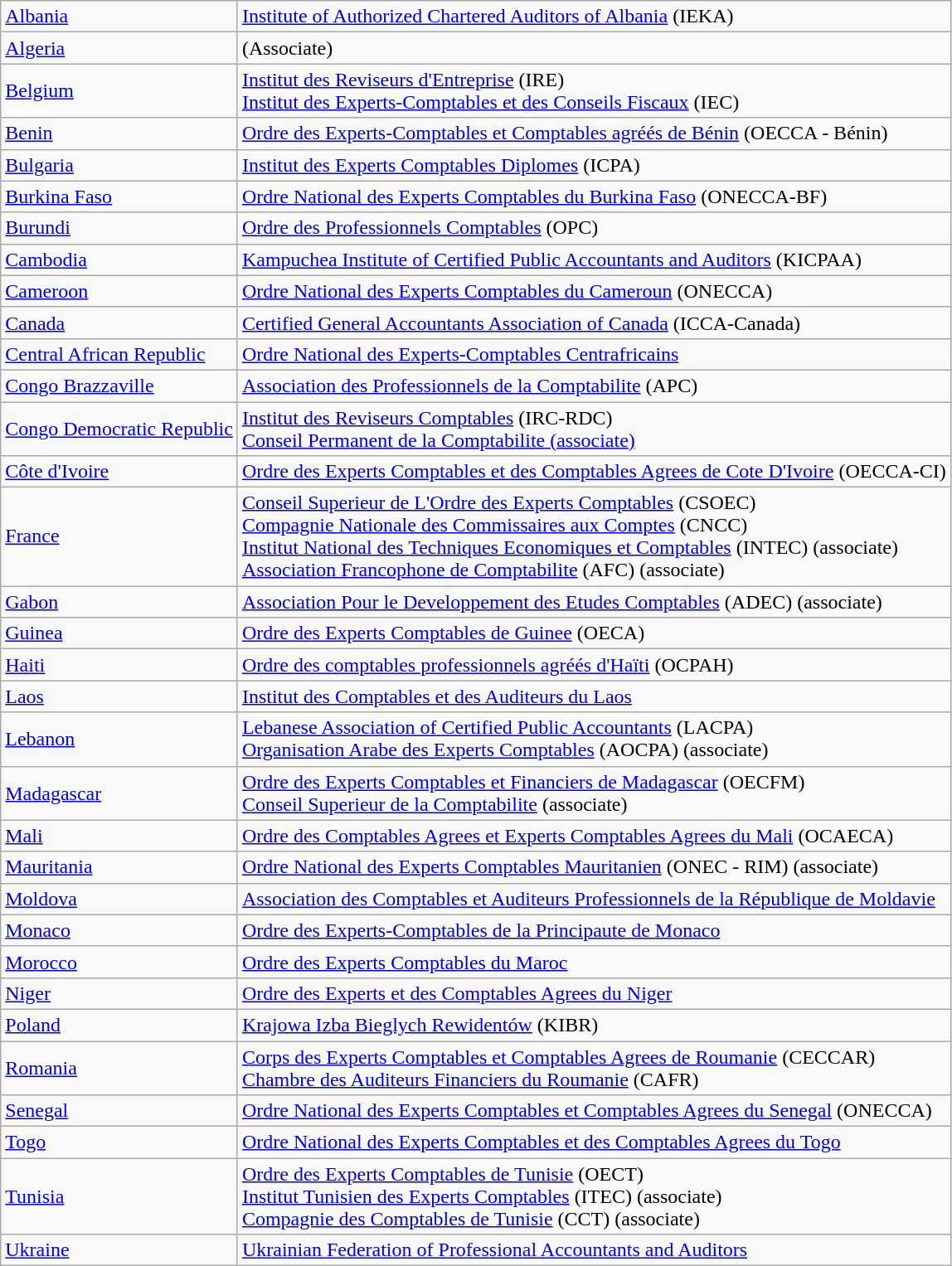<table class=wikitable>
<tr>
<td><a href='#'>Albania</a></td>
<td><a href='#'>Institute of Authorized Chartered Auditors of Albania</a> (IEKA)</td>
</tr>
<tr>
<td><a href='#'>Algeria</a></td>
<td>(Associate)</td>
</tr>
<tr>
<td><a href='#'>Belgium</a></td>
<td><a href='#'>Institut des Reviseurs d'Entreprise</a> (IRE)<br><a href='#'>Institut des Experts-Comptables et des Conseils Fiscaux</a> (IEC)</td>
</tr>
<tr>
<td><a href='#'>Benin</a></td>
<td><a href='#'>Ordre des Experts-Comptables et Comptables agréés de Bénin</a> (OECCA - Bénin)</td>
</tr>
<tr>
<td><a href='#'>Bulgaria</a></td>
<td><a href='#'>Institut des Experts Comptables Diplomes</a> (ICPA)</td>
</tr>
<tr>
<td><a href='#'>Burkina Faso</a></td>
<td><a href='#'>Ordre National des Experts Comptables du Burkina Faso</a> (ONECCA-BF)</td>
</tr>
<tr>
<td><a href='#'>Burundi</a></td>
<td><a href='#'>Ordre des Professionnels Comptables</a> (OPC)</td>
</tr>
<tr>
<td><a href='#'>Cambodia</a></td>
<td><a href='#'>Kampuchea Institute of Certified Public Accountants and Auditors</a> (KICPAA)</td>
</tr>
<tr>
<td><a href='#'>Cameroon</a></td>
<td><a href='#'>Ordre National des Experts Comptables du Cameroun</a> (ONECCA)</td>
</tr>
<tr>
<td><a href='#'>Canada</a></td>
<td><a href='#'>Certified General Accountants Association of Canada</a> (ICCA-Canada)</td>
</tr>
<tr>
<td><a href='#'>Central African Republic</a></td>
<td><a href='#'>Ordre National des Experts-Comptables Centrafricains</a></td>
</tr>
<tr>
<td><a href='#'>Congo Brazzaville</a></td>
<td><a href='#'>Association des Professionnels de la Comptabilite</a> (APC)</td>
</tr>
<tr>
<td><a href='#'>Congo Democratic Republic</a></td>
<td><a href='#'>Institut des Reviseurs Comptables</a> (IRC-RDC) <br><a href='#'>Conseil Permanent de la Comptabilite (associate)</a></td>
</tr>
<tr>
<td><a href='#'>Côte d'Ivoire</a></td>
<td><a href='#'>Ordre des Experts Comptables et des Comptables Agrees de Cote D'Ivoire</a> (OECCA-CI)</td>
</tr>
<tr>
<td><a href='#'>France</a></td>
<td><a href='#'>Conseil Superieur de L'Ordre des Experts Comptables</a> (CSOEC) <br><a href='#'>Compagnie Nationale des Commissaires aux Comptes</a> (CNCC) <br><a href='#'>Institut National des Techniques Economiques et Comptables</a> (INTEC) (associate) <br><a href='#'>Association Francophone de Comptabilite</a> (AFC) (associate)</td>
</tr>
<tr>
<td><a href='#'>Gabon</a></td>
<td><a href='#'>Association Pour le Developpement des Etudes Comptables</a> (ADEC) (associate)</td>
</tr>
<tr>
<td><a href='#'>Guinea</a></td>
<td><a href='#'>Ordre des Experts Comptables de Guinee</a> (OECA)</td>
</tr>
<tr>
<td><a href='#'>Haiti</a></td>
<td><a href='#'>Ordre des comptables professionnels agréés d'Haïti</a> (OCPAH)</td>
</tr>
<tr>
<td><a href='#'>Laos</a></td>
<td><a href='#'>Institut des Comptables et des Auditeurs du Laos</a></td>
</tr>
<tr>
<td><a href='#'>Lebanon</a></td>
<td><a href='#'>Lebanese Association of Certified Public Accountants</a> (LACPA) <br><a href='#'>Organisation Arabe des Experts Comptables</a> (AOCPA) (associate)</td>
</tr>
<tr>
<td><a href='#'>Madagascar</a></td>
<td><a href='#'>Ordre des Experts Comptables et Financiers de Madagascar</a> (OECFM) <br><a href='#'>Conseil Superieur de la Comptabilite</a> (associate)</td>
</tr>
<tr>
<td><a href='#'>Mali</a></td>
<td><a href='#'>Ordre des Comptables Agrees et Experts Comptables Agrees du Mali</a> (OCAECA)</td>
</tr>
<tr>
<td><a href='#'>Mauritania</a></td>
<td><a href='#'>Ordre National des Experts Comptables Mauritanien</a> (ONEC - RIM) (associate)</td>
</tr>
<tr>
<td><a href='#'>Moldova</a></td>
<td><a href='#'>Association des Comptables et Auditeurs Professionnels de la République de Moldavie</a></td>
</tr>
<tr>
<td><a href='#'>Monaco</a></td>
<td><a href='#'>Ordre des Experts-Comptables de la Principaute de Monaco</a></td>
</tr>
<tr>
<td><a href='#'>Morocco</a></td>
<td><a href='#'>Ordre des Experts Comptables du Maroc</a></td>
</tr>
<tr>
<td><a href='#'>Niger</a></td>
<td><a href='#'>Ordre des Experts et des Comptables Agrees du Niger</a></td>
</tr>
<tr>
<td><a href='#'>Poland</a></td>
<td><a href='#'>Krajowa Izba Bieglych Rewidentów</a> (KIBR)</td>
</tr>
<tr>
<td><a href='#'>Romania </a></td>
<td><a href='#'>Corps des Experts Comptables et Comptables Agrees de Roumanie</a> (CECCAR)<br><a href='#'>Chambre des Auditeurs Financiers du Roumanie</a> (CAFR)</td>
</tr>
<tr>
<td><a href='#'>Senegal</a></td>
<td><a href='#'>Ordre National des Experts Comptables et Comptables Agrees du Senegal</a> (ONECCA)</td>
</tr>
<tr>
<td><a href='#'>Togo</a></td>
<td><a href='#'>Ordre National des Experts Comptables et des Comptables Agrees du Togo</a></td>
</tr>
<tr>
<td><a href='#'>Tunisia</a></td>
<td><a href='#'>Ordre des Experts Comptables de Tunisie</a> (OECT) <br><a href='#'>Institut Tunisien des Experts Comptables</a> (ITEC) (associate) <br><a href='#'>Compagnie des Comptables de Tunisie</a> (CCT) (associate)</td>
</tr>
<tr>
<td><a href='#'>Ukraine</a></td>
<td><a href='#'>Ukrainian Federation of Professional Accountants and Auditors</a></td>
</tr>
</table>
